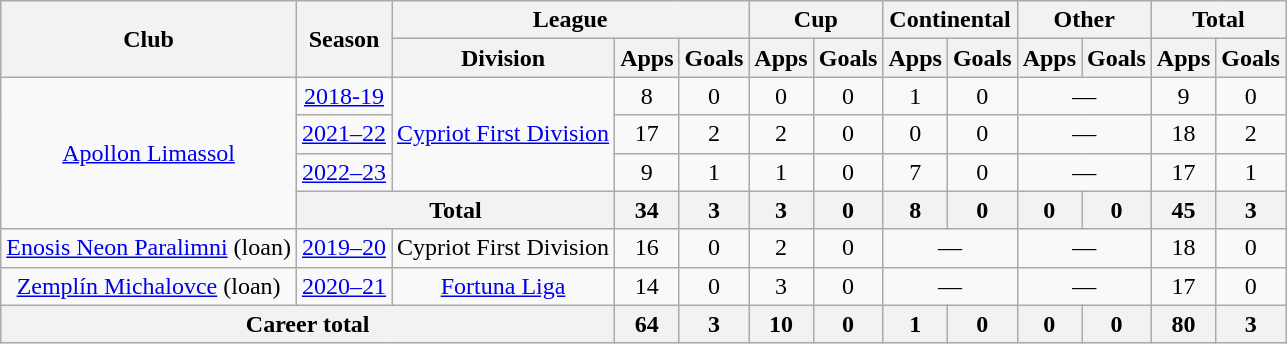<table class="wikitable" style="text-align:center">
<tr>
<th rowspan="2">Club</th>
<th rowspan="2">Season</th>
<th colspan="3">League</th>
<th colspan="2">Cup</th>
<th colspan="2">Continental</th>
<th colspan="2">Other</th>
<th colspan="2">Total</th>
</tr>
<tr>
<th>Division</th>
<th>Apps</th>
<th>Goals</th>
<th>Apps</th>
<th>Goals</th>
<th>Apps</th>
<th>Goals</th>
<th>Apps</th>
<th>Goals</th>
<th>Apps</th>
<th>Goals</th>
</tr>
<tr>
<td rowspan="4"><a href='#'>Apollon Limassol</a></td>
<td><a href='#'>2018-19</a></td>
<td rowspan="3"><a href='#'>Cypriot First Division</a></td>
<td>8</td>
<td>0</td>
<td>0</td>
<td>0</td>
<td>1</td>
<td>0</td>
<td colspan="2">—</td>
<td>9</td>
<td>0</td>
</tr>
<tr>
<td><a href='#'>2021–22</a></td>
<td>17</td>
<td>2</td>
<td>2</td>
<td>0</td>
<td>0</td>
<td>0</td>
<td colspan="2">—</td>
<td>18</td>
<td>2</td>
</tr>
<tr>
<td><a href='#'>2022–23</a></td>
<td>9</td>
<td>1</td>
<td>1</td>
<td>0</td>
<td>7</td>
<td>0</td>
<td colspan="2">—</td>
<td>17</td>
<td>1</td>
</tr>
<tr>
<th colspan="2">Total</th>
<th>34</th>
<th>3</th>
<th>3</th>
<th>0</th>
<th>8</th>
<th>0</th>
<th>0</th>
<th>0</th>
<th>45</th>
<th>3</th>
</tr>
<tr>
<td><a href='#'>Enosis Neon Paralimni</a> (loan)</td>
<td><a href='#'>2019–20</a></td>
<td>Cypriot First Division</td>
<td>16</td>
<td>0</td>
<td>2</td>
<td>0</td>
<td colspan="2">—</td>
<td colspan="2">—</td>
<td>18</td>
<td>0</td>
</tr>
<tr>
<td><a href='#'>Zemplín Michalovce</a> (loan)</td>
<td><a href='#'>2020–21</a></td>
<td><a href='#'>Fortuna Liga</a></td>
<td>14</td>
<td>0</td>
<td>3</td>
<td>0</td>
<td colspan="2">—</td>
<td colspan="2">—</td>
<td>17</td>
<td>0</td>
</tr>
<tr>
<th colspan="3">Career total</th>
<th>64</th>
<th>3</th>
<th>10</th>
<th>0</th>
<th>1</th>
<th>0</th>
<th>0</th>
<th>0</th>
<th>80</th>
<th>3</th>
</tr>
</table>
